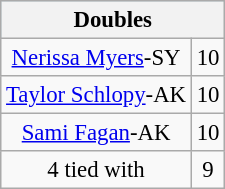<table class="wikitable" style="font-size:95%; text-align:center;">
<tr style="background:lightblue;">
<th colspan=2>Doubles</th>
</tr>
<tr>
<td><a href='#'>Nerissa Myers</a>-SY</td>
<td>10</td>
</tr>
<tr>
<td><a href='#'>Taylor Schlopy</a>-AK</td>
<td>10</td>
</tr>
<tr>
<td><a href='#'>Sami Fagan</a>-AK</td>
<td>10</td>
</tr>
<tr>
<td>4 tied with</td>
<td>9</td>
</tr>
</table>
